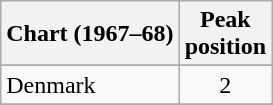<table class="wikitable sortable plainrowheaders">
<tr>
<th>Chart (1967–68)</th>
<th>Peak<br>position</th>
</tr>
<tr>
</tr>
<tr>
</tr>
<tr>
<td>Denmark</td>
<td style="text-align:center;">2</td>
</tr>
<tr>
</tr>
<tr>
</tr>
<tr>
</tr>
<tr>
</tr>
<tr>
</tr>
</table>
